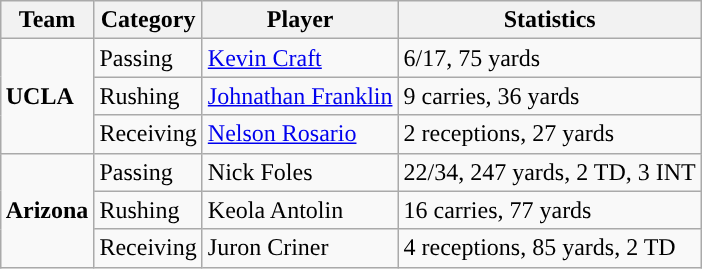<table class="wikitable" style="float: right;">
<tr>
<th>Team</th>
<th>Category</th>
<th>Player</th>
<th>Statistics</th>
</tr>
<tr>
<td rowspan=3><strong>UCLA</strong></td>
<td>Passing</td>
<td><a href='#'>Kevin Craft</a></td>
<td>6/17, 75 yards</td>
</tr>
<tr>
<td>Rushing</td>
<td><a href='#'>Johnathan Franklin</a></td>
<td>9 carries, 36 yards</td>
</tr>
<tr>
<td>Receiving</td>
<td><a href='#'>Nelson Rosario</a></td>
<td>2 receptions, 27 yards</td>
</tr>
<tr>
<td rowspan=3><strong>Arizona</strong></td>
<td>Passing</td>
<td>Nick Foles</td>
<td>22/34, 247 yards, 2 TD, 3 INT</td>
</tr>
<tr>
<td>Rushing</td>
<td>Keola Antolin</td>
<td>16 carries, 77 yards</td>
</tr>
<tr>
<td>Receiving</td>
<td>Juron Criner</td>
<td>4 receptions, 85 yards, 2 TD</td>
</tr>
</table>
